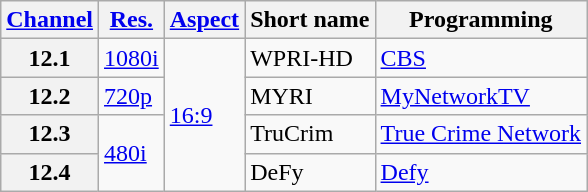<table class="wikitable">
<tr>
<th scope = "col"><a href='#'>Channel</a></th>
<th scope = "col"><a href='#'>Res.</a></th>
<th scope = "col"><a href='#'>Aspect</a></th>
<th scope = "col">Short name</th>
<th scope = "col">Programming</th>
</tr>
<tr>
<th scope = "row">12.1</th>
<td><a href='#'>1080i</a></td>
<td rowspan=4><a href='#'>16:9</a></td>
<td>WPRI-HD</td>
<td><a href='#'>CBS</a></td>
</tr>
<tr>
<th scope = "row">12.2</th>
<td><a href='#'>720p</a></td>
<td>MYRI</td>
<td><a href='#'>MyNetworkTV</a></td>
</tr>
<tr>
<th scope = "row">12.3</th>
<td rowspan=2><a href='#'>480i</a></td>
<td>TruCrim</td>
<td><a href='#'>True Crime Network</a></td>
</tr>
<tr>
<th scope = "row">12.4</th>
<td>DeFy</td>
<td><a href='#'>Defy</a></td>
</tr>
</table>
